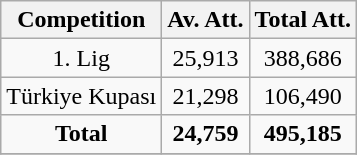<table class="wikitable" style="text-align: center">
<tr>
<th>Competition</th>
<th>Av. Att.</th>
<th>Total Att.</th>
</tr>
<tr>
<td>1. Lig</td>
<td>25,913</td>
<td>388,686</td>
</tr>
<tr>
<td>Türkiye Kupası</td>
<td>21,298</td>
<td>106,490</td>
</tr>
<tr>
<td><strong>Total</strong></td>
<td><strong>24,759</strong></td>
<td><strong>495,185</strong></td>
</tr>
<tr>
</tr>
</table>
